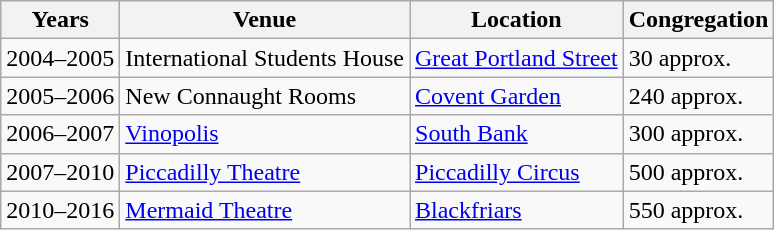<table class="wikitable">
<tr>
<th>Years</th>
<th>Venue</th>
<th>Location</th>
<th>Congregation</th>
</tr>
<tr>
<td>2004–2005</td>
<td>International Students House</td>
<td><a href='#'>Great Portland Street</a></td>
<td>30 approx.</td>
</tr>
<tr>
<td>2005–2006</td>
<td>New Connaught Rooms</td>
<td><a href='#'>Covent Garden</a></td>
<td>240 approx.</td>
</tr>
<tr>
<td>2006–2007</td>
<td><a href='#'>Vinopolis</a></td>
<td><a href='#'>South Bank</a></td>
<td>300 approx.</td>
</tr>
<tr>
<td>2007–2010</td>
<td><a href='#'>Piccadilly Theatre</a></td>
<td><a href='#'>Piccadilly Circus</a></td>
<td>500 approx.</td>
</tr>
<tr>
<td>2010–2016</td>
<td><a href='#'>Mermaid Theatre</a></td>
<td><a href='#'>Blackfriars</a></td>
<td>550 approx.</td>
</tr>
</table>
